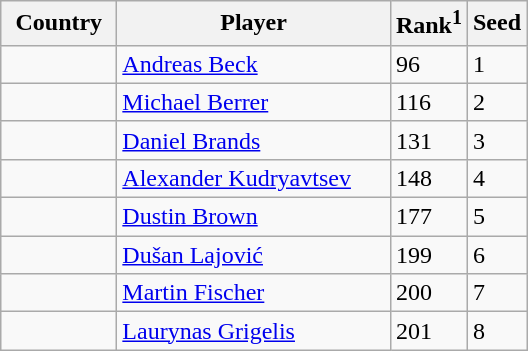<table class="sortable wikitable">
<tr>
<th width="70">Country</th>
<th width="175">Player</th>
<th>Rank<sup>1</sup></th>
<th>Seed</th>
</tr>
<tr>
<td></td>
<td><a href='#'>Andreas Beck</a></td>
<td>96</td>
<td>1</td>
</tr>
<tr>
<td></td>
<td><a href='#'>Michael Berrer</a></td>
<td>116</td>
<td>2</td>
</tr>
<tr>
<td></td>
<td><a href='#'>Daniel Brands</a></td>
<td>131</td>
<td>3</td>
</tr>
<tr>
<td></td>
<td><a href='#'>Alexander Kudryavtsev</a></td>
<td>148</td>
<td>4</td>
</tr>
<tr>
<td></td>
<td><a href='#'>Dustin Brown</a></td>
<td>177</td>
<td>5</td>
</tr>
<tr>
<td></td>
<td><a href='#'>Dušan Lajović</a></td>
<td>199</td>
<td>6</td>
</tr>
<tr>
<td></td>
<td><a href='#'>Martin Fischer</a></td>
<td>200</td>
<td>7</td>
</tr>
<tr>
<td></td>
<td><a href='#'>Laurynas Grigelis</a></td>
<td>201</td>
<td>8</td>
</tr>
</table>
